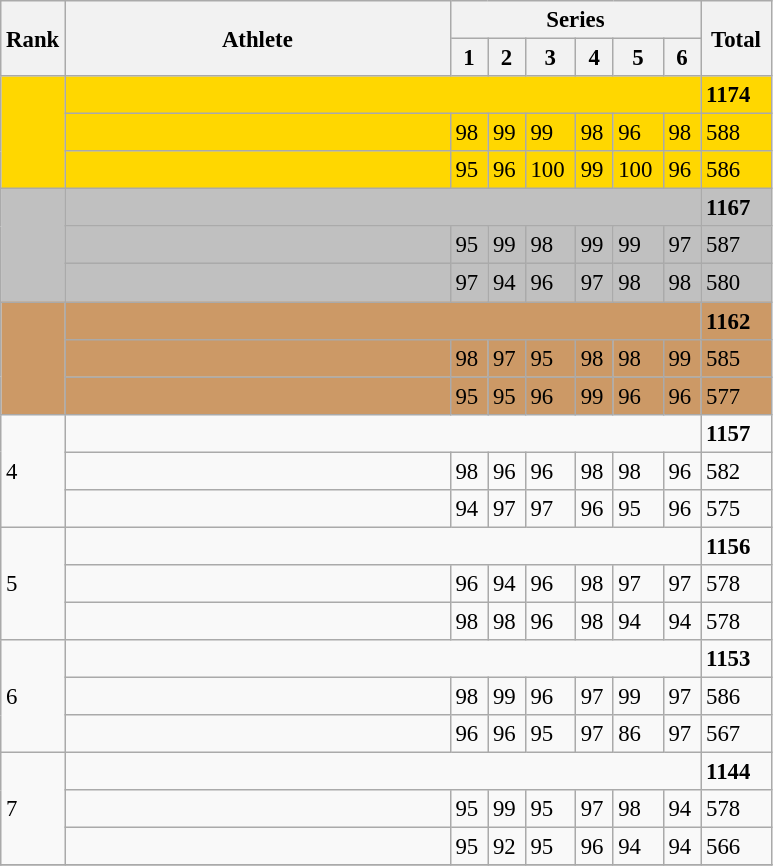<table class="wikitable" style="font-size:95%" style="width:35em;" style="text-align:center">
<tr>
<th rowspan=2>Rank</th>
<th rowspan=2 width=250>Athlete</th>
<th colspan=6 width=160>Series</th>
<th rowspan=2 width=40>Total</th>
</tr>
<tr>
<th>1</th>
<th>2</th>
<th>3</th>
<th>4</th>
<th>5</th>
<th>6</th>
</tr>
<tr bgcolor=gold>
<td rowspan=3></td>
<td colspan=7 align=left></td>
<td><strong>1174</strong></td>
</tr>
<tr bgcolor=gold>
<td align=left></td>
<td>98</td>
<td>99</td>
<td>99</td>
<td>98</td>
<td>96</td>
<td>98</td>
<td>588</td>
</tr>
<tr bgcolor=gold>
<td align=left></td>
<td>95</td>
<td>96</td>
<td>100</td>
<td>99</td>
<td>100</td>
<td>96</td>
<td>586</td>
</tr>
<tr bgcolor=silver>
<td rowspan=3></td>
<td colspan=7 align=left></td>
<td><strong>1167</strong></td>
</tr>
<tr bgcolor=silver>
<td align=left></td>
<td>95</td>
<td>99</td>
<td>98</td>
<td>99</td>
<td>99</td>
<td>97</td>
<td>587</td>
</tr>
<tr bgcolor=silver>
<td align=left></td>
<td>97</td>
<td>94</td>
<td>96</td>
<td>97</td>
<td>98</td>
<td>98</td>
<td>580</td>
</tr>
<tr bgcolor=cc9966>
<td rowspan=3></td>
<td colspan=7 align=left></td>
<td><strong>1162</strong></td>
</tr>
<tr bgcolor=cc9966>
<td align=left></td>
<td>98</td>
<td>97</td>
<td>95</td>
<td>98</td>
<td>98</td>
<td>99</td>
<td>585</td>
</tr>
<tr bgcolor=cc9966>
<td align=left></td>
<td>95</td>
<td>95</td>
<td>96</td>
<td>99</td>
<td>96</td>
<td>96</td>
<td>577</td>
</tr>
<tr>
<td rowspan=3>4</td>
<td colspan=7 align=left></td>
<td><strong>1157</strong></td>
</tr>
<tr>
<td align=left></td>
<td>98</td>
<td>96</td>
<td>96</td>
<td>98</td>
<td>98</td>
<td>96</td>
<td>582</td>
</tr>
<tr>
<td align=left></td>
<td>94</td>
<td>97</td>
<td>97</td>
<td>96</td>
<td>95</td>
<td>96</td>
<td>575</td>
</tr>
<tr>
<td rowspan=3>5</td>
<td colspan=7 align=left></td>
<td><strong>1156</strong></td>
</tr>
<tr>
<td align=left></td>
<td>96</td>
<td>94</td>
<td>96</td>
<td>98</td>
<td>97</td>
<td>97</td>
<td>578</td>
</tr>
<tr>
<td align=left></td>
<td>98</td>
<td>98</td>
<td>96</td>
<td>98</td>
<td>94</td>
<td>94</td>
<td>578</td>
</tr>
<tr>
<td rowspan=3>6</td>
<td colspan=7 align=left></td>
<td><strong>1153</strong></td>
</tr>
<tr>
<td align=left></td>
<td>98</td>
<td>99</td>
<td>96</td>
<td>97</td>
<td>99</td>
<td>97</td>
<td>586</td>
</tr>
<tr>
<td align=left></td>
<td>96</td>
<td>96</td>
<td>95</td>
<td>97</td>
<td>86</td>
<td>97</td>
<td>567</td>
</tr>
<tr>
<td rowspan=3>7</td>
<td colspan=7 align=left></td>
<td><strong>1144</strong></td>
</tr>
<tr>
<td align=left></td>
<td>95</td>
<td>99</td>
<td>95</td>
<td>97</td>
<td>98</td>
<td>94</td>
<td>578</td>
</tr>
<tr>
<td align=left></td>
<td>95</td>
<td>92</td>
<td>95</td>
<td>96</td>
<td>94</td>
<td>94</td>
<td>566</td>
</tr>
<tr>
</tr>
</table>
